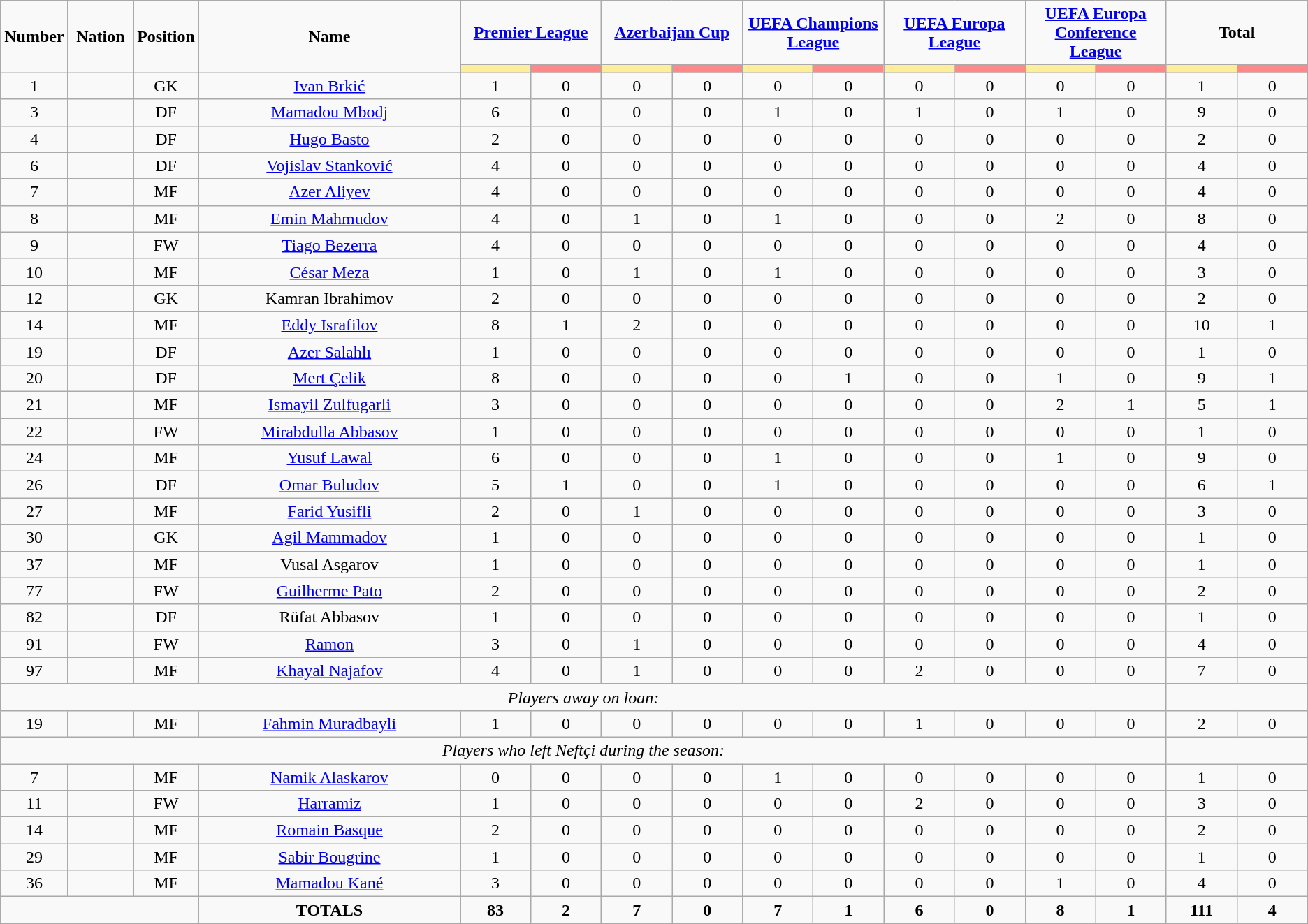<table class="wikitable" style="text-align:center;">
<tr>
<td rowspan="2"  style="width:5%; text-align:center;"><strong>Number</strong></td>
<td rowspan="2"  style="width:5%; text-align:center;"><strong>Nation</strong></td>
<td rowspan="2"  style="width:5%; text-align:center;"><strong>Position</strong></td>
<td rowspan="2"  style="width:20%; text-align:center;"><strong>Name</strong></td>
<td colspan="2" style="text-align:center;"><strong><a href='#'>Premier League</a></strong></td>
<td colspan="2" style="text-align:center;"><strong><a href='#'>Azerbaijan Cup</a></strong></td>
<td colspan="2" style="text-align:center;"><strong><a href='#'>UEFA Champions League</a></strong></td>
<td colspan="2" style="text-align:center;"><strong><a href='#'>UEFA Europa League</a></strong></td>
<td colspan="2" style="text-align:center;"><strong><a href='#'>UEFA Europa Conference League</a></strong></td>
<td colspan="2" style="text-align:center;"><strong>Total</strong></td>
</tr>
<tr>
<th style="width:60px; background:#fe9;"></th>
<th style="width:60px; background:#ff8888;"></th>
<th style="width:60px; background:#fe9;"></th>
<th style="width:60px; background:#ff8888;"></th>
<th style="width:60px; background:#fe9;"></th>
<th style="width:60px; background:#ff8888;"></th>
<th style="width:60px; background:#fe9;"></th>
<th style="width:60px; background:#ff8888;"></th>
<th style="width:60px; background:#fe9;"></th>
<th style="width:60px; background:#ff8888;"></th>
<th style="width:60px; background:#fe9;"></th>
<th style="width:60px; background:#ff8888;"></th>
</tr>
<tr>
<td>1</td>
<td></td>
<td>GK</td>
<td><a href='#'>Ivan Brkić</a></td>
<td>1</td>
<td>0</td>
<td>0</td>
<td>0</td>
<td>0</td>
<td>0</td>
<td>0</td>
<td>0</td>
<td>0</td>
<td>0</td>
<td>1</td>
<td>0</td>
</tr>
<tr>
<td>3</td>
<td></td>
<td>DF</td>
<td><a href='#'>Mamadou Mbodj</a></td>
<td>6</td>
<td>0</td>
<td>0</td>
<td>0</td>
<td>1</td>
<td>0</td>
<td>1</td>
<td>0</td>
<td>1</td>
<td>0</td>
<td>9</td>
<td>0</td>
</tr>
<tr>
<td>4</td>
<td></td>
<td>DF</td>
<td><a href='#'>Hugo Basto</a></td>
<td>2</td>
<td>0</td>
<td>0</td>
<td>0</td>
<td>0</td>
<td>0</td>
<td>0</td>
<td>0</td>
<td>0</td>
<td>0</td>
<td>2</td>
<td>0</td>
</tr>
<tr>
<td>6</td>
<td></td>
<td>DF</td>
<td><a href='#'>Vojislav Stanković</a></td>
<td>4</td>
<td>0</td>
<td>0</td>
<td>0</td>
<td>0</td>
<td>0</td>
<td>0</td>
<td>0</td>
<td>0</td>
<td>0</td>
<td>4</td>
<td>0</td>
</tr>
<tr>
<td>7</td>
<td></td>
<td>MF</td>
<td><a href='#'>Azer Aliyev</a></td>
<td>4</td>
<td>0</td>
<td>0</td>
<td>0</td>
<td>0</td>
<td>0</td>
<td>0</td>
<td>0</td>
<td>0</td>
<td>0</td>
<td>4</td>
<td>0</td>
</tr>
<tr>
<td>8</td>
<td></td>
<td>MF</td>
<td><a href='#'>Emin Mahmudov</a></td>
<td>4</td>
<td>0</td>
<td>1</td>
<td>0</td>
<td>1</td>
<td>0</td>
<td>0</td>
<td>0</td>
<td>2</td>
<td>0</td>
<td>8</td>
<td>0</td>
</tr>
<tr>
<td>9</td>
<td></td>
<td>FW</td>
<td><a href='#'>Tiago Bezerra</a></td>
<td>4</td>
<td>0</td>
<td>0</td>
<td>0</td>
<td>0</td>
<td>0</td>
<td>0</td>
<td>0</td>
<td>0</td>
<td>0</td>
<td>4</td>
<td>0</td>
</tr>
<tr>
<td>10</td>
<td></td>
<td>MF</td>
<td><a href='#'>César Meza</a></td>
<td>1</td>
<td>0</td>
<td>1</td>
<td>0</td>
<td>1</td>
<td>0</td>
<td>0</td>
<td>0</td>
<td>0</td>
<td>0</td>
<td>3</td>
<td>0</td>
</tr>
<tr>
<td>12</td>
<td></td>
<td>GK</td>
<td>Kamran Ibrahimov</td>
<td>2</td>
<td>0</td>
<td>0</td>
<td>0</td>
<td>0</td>
<td>0</td>
<td>0</td>
<td>0</td>
<td>0</td>
<td>0</td>
<td>2</td>
<td>0</td>
</tr>
<tr>
<td>14</td>
<td></td>
<td>MF</td>
<td><a href='#'>Eddy Israfilov</a></td>
<td>8</td>
<td>1</td>
<td>2</td>
<td>0</td>
<td>0</td>
<td>0</td>
<td>0</td>
<td>0</td>
<td>0</td>
<td>0</td>
<td>10</td>
<td>1</td>
</tr>
<tr>
<td>19</td>
<td></td>
<td>DF</td>
<td><a href='#'>Azer Salahlı</a></td>
<td>1</td>
<td>0</td>
<td>0</td>
<td>0</td>
<td>0</td>
<td>0</td>
<td>0</td>
<td>0</td>
<td>0</td>
<td>0</td>
<td>1</td>
<td>0</td>
</tr>
<tr>
<td>20</td>
<td></td>
<td>DF</td>
<td><a href='#'>Mert Çelik</a></td>
<td>8</td>
<td>0</td>
<td>0</td>
<td>0</td>
<td>0</td>
<td>1</td>
<td>0</td>
<td>0</td>
<td>1</td>
<td>0</td>
<td>9</td>
<td>1</td>
</tr>
<tr>
<td>21</td>
<td></td>
<td>MF</td>
<td><a href='#'>Ismayil Zulfugarli</a></td>
<td>3</td>
<td>0</td>
<td>0</td>
<td>0</td>
<td>0</td>
<td>0</td>
<td>0</td>
<td>0</td>
<td>2</td>
<td>1</td>
<td>5</td>
<td>1</td>
</tr>
<tr>
<td>22</td>
<td></td>
<td>FW</td>
<td><a href='#'>Mirabdulla Abbasov</a></td>
<td>1</td>
<td>0</td>
<td>0</td>
<td>0</td>
<td>0</td>
<td>0</td>
<td>0</td>
<td>0</td>
<td>0</td>
<td>0</td>
<td>1</td>
<td>0</td>
</tr>
<tr>
<td>24</td>
<td></td>
<td>MF</td>
<td><a href='#'>Yusuf Lawal</a></td>
<td>6</td>
<td>0</td>
<td>0</td>
<td>0</td>
<td>1</td>
<td>0</td>
<td>0</td>
<td>0</td>
<td>1</td>
<td>0</td>
<td>9</td>
<td>0</td>
</tr>
<tr>
<td>26</td>
<td></td>
<td>DF</td>
<td><a href='#'>Omar Buludov</a></td>
<td>5</td>
<td>1</td>
<td>0</td>
<td>0</td>
<td>1</td>
<td>0</td>
<td>0</td>
<td>0</td>
<td>0</td>
<td>0</td>
<td>6</td>
<td>1</td>
</tr>
<tr>
<td>27</td>
<td></td>
<td>MF</td>
<td><a href='#'>Farid Yusifli</a></td>
<td>2</td>
<td>0</td>
<td>1</td>
<td>0</td>
<td>0</td>
<td>0</td>
<td>0</td>
<td>0</td>
<td>0</td>
<td>0</td>
<td>3</td>
<td>0</td>
</tr>
<tr>
<td>30</td>
<td></td>
<td>GK</td>
<td><a href='#'>Agil Mammadov</a></td>
<td>1</td>
<td>0</td>
<td>0</td>
<td>0</td>
<td>0</td>
<td>0</td>
<td>0</td>
<td>0</td>
<td>0</td>
<td>0</td>
<td>1</td>
<td>0</td>
</tr>
<tr>
<td>37</td>
<td></td>
<td>MF</td>
<td>Vusal Asgarov</td>
<td>1</td>
<td>0</td>
<td>0</td>
<td>0</td>
<td>0</td>
<td>0</td>
<td>0</td>
<td>0</td>
<td>0</td>
<td>0</td>
<td>1</td>
<td>0</td>
</tr>
<tr>
<td>77</td>
<td></td>
<td>FW</td>
<td><a href='#'>Guilherme Pato</a></td>
<td>2</td>
<td>0</td>
<td>0</td>
<td>0</td>
<td>0</td>
<td>0</td>
<td>0</td>
<td>0</td>
<td>0</td>
<td>0</td>
<td>2</td>
<td>0</td>
</tr>
<tr>
<td>82</td>
<td></td>
<td>DF</td>
<td>Rüfat Abbasov</td>
<td>1</td>
<td>0</td>
<td>0</td>
<td>0</td>
<td>0</td>
<td>0</td>
<td>0</td>
<td>0</td>
<td>0</td>
<td>0</td>
<td>1</td>
<td>0</td>
</tr>
<tr>
<td>91</td>
<td></td>
<td>FW</td>
<td><a href='#'>Ramon</a></td>
<td>3</td>
<td>0</td>
<td>1</td>
<td>0</td>
<td>0</td>
<td>0</td>
<td>0</td>
<td>0</td>
<td>0</td>
<td>0</td>
<td>4</td>
<td>0</td>
</tr>
<tr>
<td>97</td>
<td></td>
<td>MF</td>
<td><a href='#'>Khayal Najafov</a></td>
<td>4</td>
<td>0</td>
<td>1</td>
<td>0</td>
<td>0</td>
<td>0</td>
<td>2</td>
<td>0</td>
<td>0</td>
<td>0</td>
<td>7</td>
<td>0</td>
</tr>
<tr>
<td colspan="14"><em>Players away on loan:</em></td>
</tr>
<tr>
<td>19</td>
<td></td>
<td>MF</td>
<td><a href='#'>Fahmin Muradbayli</a></td>
<td>1</td>
<td>0</td>
<td>0</td>
<td>0</td>
<td>0</td>
<td>0</td>
<td>1</td>
<td>0</td>
<td>0</td>
<td>0</td>
<td>2</td>
<td>0</td>
</tr>
<tr>
<td colspan="14"><em>Players who left Neftçi during the season:</em></td>
</tr>
<tr>
<td>7</td>
<td></td>
<td>MF</td>
<td><a href='#'>Namik Alaskarov</a></td>
<td>0</td>
<td>0</td>
<td>0</td>
<td>0</td>
<td>1</td>
<td>0</td>
<td>0</td>
<td>0</td>
<td>0</td>
<td>0</td>
<td>1</td>
<td>0</td>
</tr>
<tr>
<td>11</td>
<td></td>
<td>FW</td>
<td><a href='#'>Harramiz</a></td>
<td>1</td>
<td>0</td>
<td>0</td>
<td>0</td>
<td>0</td>
<td>0</td>
<td>2</td>
<td>0</td>
<td>0</td>
<td>0</td>
<td>3</td>
<td>0</td>
</tr>
<tr>
<td>14</td>
<td></td>
<td>MF</td>
<td><a href='#'>Romain Basque</a></td>
<td>2</td>
<td>0</td>
<td>0</td>
<td>0</td>
<td>0</td>
<td>0</td>
<td>0</td>
<td>0</td>
<td>0</td>
<td>0</td>
<td>2</td>
<td>0</td>
</tr>
<tr>
<td>29</td>
<td></td>
<td>MF</td>
<td><a href='#'>Sabir Bougrine</a></td>
<td>1</td>
<td>0</td>
<td>0</td>
<td>0</td>
<td>0</td>
<td>0</td>
<td>0</td>
<td>0</td>
<td>0</td>
<td>0</td>
<td>1</td>
<td>0</td>
</tr>
<tr>
<td>36</td>
<td></td>
<td>MF</td>
<td><a href='#'>Mamadou Kané</a></td>
<td>3</td>
<td>0</td>
<td>0</td>
<td>0</td>
<td>0</td>
<td>0</td>
<td>0</td>
<td>0</td>
<td>1</td>
<td>0</td>
<td>4</td>
<td>0</td>
</tr>
<tr>
<td colspan="3"></td>
<td><strong>TOTALS</strong></td>
<td><strong>83</strong></td>
<td><strong>2</strong></td>
<td><strong>7</strong></td>
<td><strong>0</strong></td>
<td><strong>7</strong></td>
<td><strong>1</strong></td>
<td><strong>6</strong></td>
<td><strong>0</strong></td>
<td><strong>8</strong></td>
<td><strong>1</strong></td>
<td><strong>111</strong></td>
<td><strong>4</strong></td>
</tr>
</table>
